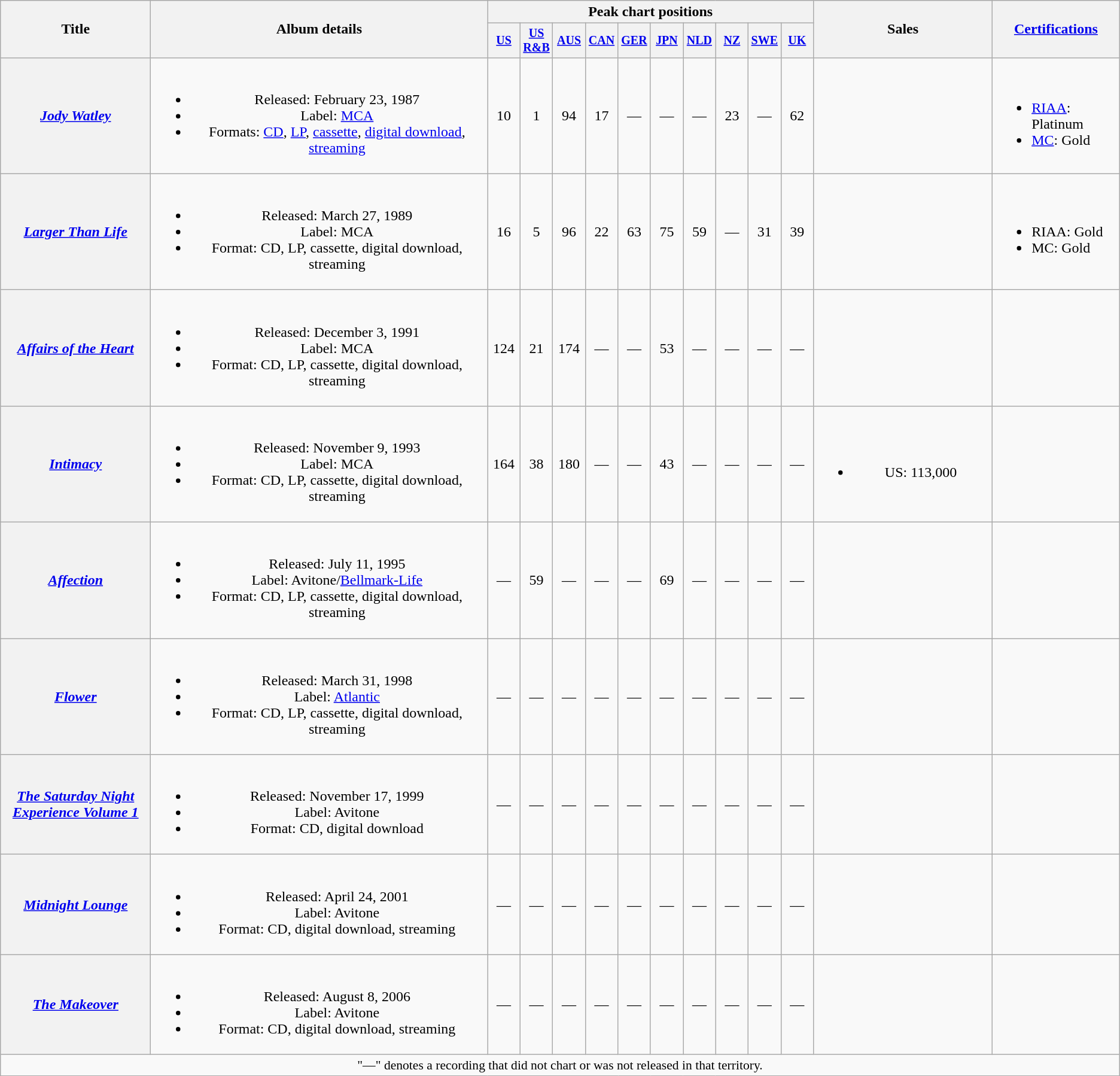<table class="wikitable plainrowheaders" style="text-align:center;" border="1">
<tr>
<th scope="col" rowspan="2" style="width:10em;">Title</th>
<th scope="col" rowspan="2" style="width:23em;">Album details</th>
<th colspan="10">Peak chart positions</th>
<th scope="col" rowspan="2" style="width:12em;">Sales</th>
<th rowspan="2"><a href='#'>Certifications</a></th>
</tr>
<tr style="font-size:smaller;">
<th width="30"><a href='#'>US</a><br></th>
<th width="30"><a href='#'>US R&B</a><br></th>
<th width="30"><a href='#'>AUS</a><br></th>
<th width="30"><a href='#'>CAN</a><br></th>
<th width="30"><a href='#'>GER</a><br></th>
<th width="30"><a href='#'>JPN</a><br></th>
<th width="30"><a href='#'>NLD</a><br></th>
<th width="30"><a href='#'>NZ</a><br></th>
<th width="30"><a href='#'>SWE</a><br></th>
<th width="30"><a href='#'>UK</a><br></th>
</tr>
<tr>
<th scope="row"><em><a href='#'>Jody Watley</a></em></th>
<td><br><ul><li>Released: February 23, 1987</li><li>Label: <a href='#'>MCA</a></li><li>Formats: <a href='#'>CD</a>, <a href='#'>LP</a>, <a href='#'>cassette</a>, <a href='#'>digital download</a>, <a href='#'>streaming</a></li></ul></td>
<td>10</td>
<td>1</td>
<td>94</td>
<td>17</td>
<td>—</td>
<td>—</td>
<td>—</td>
<td>23</td>
<td>—</td>
<td>62</td>
<td></td>
<td align="left"><br><ul><li><a href='#'>RIAA</a>: Platinum</li><li><a href='#'>MC</a>: Gold</li></ul></td>
</tr>
<tr>
<th scope="row"><em><a href='#'>Larger Than Life</a></em></th>
<td><br><ul><li>Released: March 27, 1989</li><li>Label: MCA</li><li>Format: CD, LP, cassette, digital download, streaming</li></ul></td>
<td>16</td>
<td>5</td>
<td>96</td>
<td>22</td>
<td>63</td>
<td>75</td>
<td>59</td>
<td>—</td>
<td>31</td>
<td>39</td>
<td></td>
<td align="left"><br><ul><li>RIAA: Gold</li><li>MC: Gold</li></ul></td>
</tr>
<tr>
<th scope="row"><em><a href='#'>Affairs of the Heart</a></em></th>
<td><br><ul><li>Released: December 3, 1991</li><li>Label: MCA</li><li>Format: CD, LP, cassette, digital download, streaming</li></ul></td>
<td>124</td>
<td>21</td>
<td>174</td>
<td>—</td>
<td>—</td>
<td>53</td>
<td>—</td>
<td>—</td>
<td>—</td>
<td>—</td>
<td></td>
<td align="left"></td>
</tr>
<tr>
<th scope="row"><em><a href='#'>Intimacy</a></em></th>
<td><br><ul><li>Released: November 9, 1993</li><li>Label: MCA</li><li>Format: CD, LP, cassette, digital download, streaming</li></ul></td>
<td>164</td>
<td>38</td>
<td>180</td>
<td>—</td>
<td>—</td>
<td>43</td>
<td>—</td>
<td>—</td>
<td>—</td>
<td>—</td>
<td><br><ul><li>US: 113,000</li></ul></td>
<td align="left"></td>
</tr>
<tr>
<th scope="row"><em><a href='#'>Affection</a></em></th>
<td><br><ul><li>Released: July 11, 1995</li><li>Label: Avitone/<a href='#'>Bellmark-Life</a></li><li>Format: CD, LP, cassette, digital download, streaming</li></ul></td>
<td>—</td>
<td>59</td>
<td>—</td>
<td>—</td>
<td>—</td>
<td>69</td>
<td>—</td>
<td>—</td>
<td>—</td>
<td>—</td>
<td></td>
<td align="left"></td>
</tr>
<tr>
<th scope="row"><em><a href='#'>Flower</a></em></th>
<td><br><ul><li>Released: March 31, 1998</li><li>Label: <a href='#'>Atlantic</a></li><li>Format: CD, LP, cassette, digital download, streaming</li></ul></td>
<td>—</td>
<td>—</td>
<td>—</td>
<td>—</td>
<td>—</td>
<td>—</td>
<td>—</td>
<td>—</td>
<td>—</td>
<td>—</td>
<td></td>
<td align="left"></td>
</tr>
<tr>
<th scope="row"><em><a href='#'>The Saturday Night Experience Volume 1</a></em></th>
<td><br><ul><li>Released: November 17, 1999</li><li>Label: Avitone</li><li>Format: CD, digital download</li></ul></td>
<td>—</td>
<td>—</td>
<td>—</td>
<td>—</td>
<td>—</td>
<td>—</td>
<td>—</td>
<td>—</td>
<td>—</td>
<td>—</td>
<td></td>
<td align="left"></td>
</tr>
<tr>
<th scope="row"><em><a href='#'>Midnight Lounge</a></em></th>
<td><br><ul><li>Released: April 24, 2001</li><li>Label: Avitone</li><li>Format: CD, digital download, streaming</li></ul></td>
<td>—</td>
<td>—</td>
<td>—</td>
<td>—</td>
<td>—</td>
<td>—</td>
<td>—</td>
<td>—</td>
<td>—</td>
<td>—</td>
<td></td>
<td align="left"></td>
</tr>
<tr>
<th scope="row"><em><a href='#'>The Makeover</a></em></th>
<td><br><ul><li>Released: August 8, 2006</li><li>Label: Avitone</li><li>Format: CD, digital download, streaming</li></ul></td>
<td>—</td>
<td>—</td>
<td>—</td>
<td>—</td>
<td>—</td>
<td>—</td>
<td>—</td>
<td>—</td>
<td>—</td>
<td>—</td>
<td></td>
<td align="left"></td>
</tr>
<tr>
<td colspan="14" style="font-size:90%">"—" denotes a recording that did not chart or was not released in that territory.</td>
</tr>
</table>
